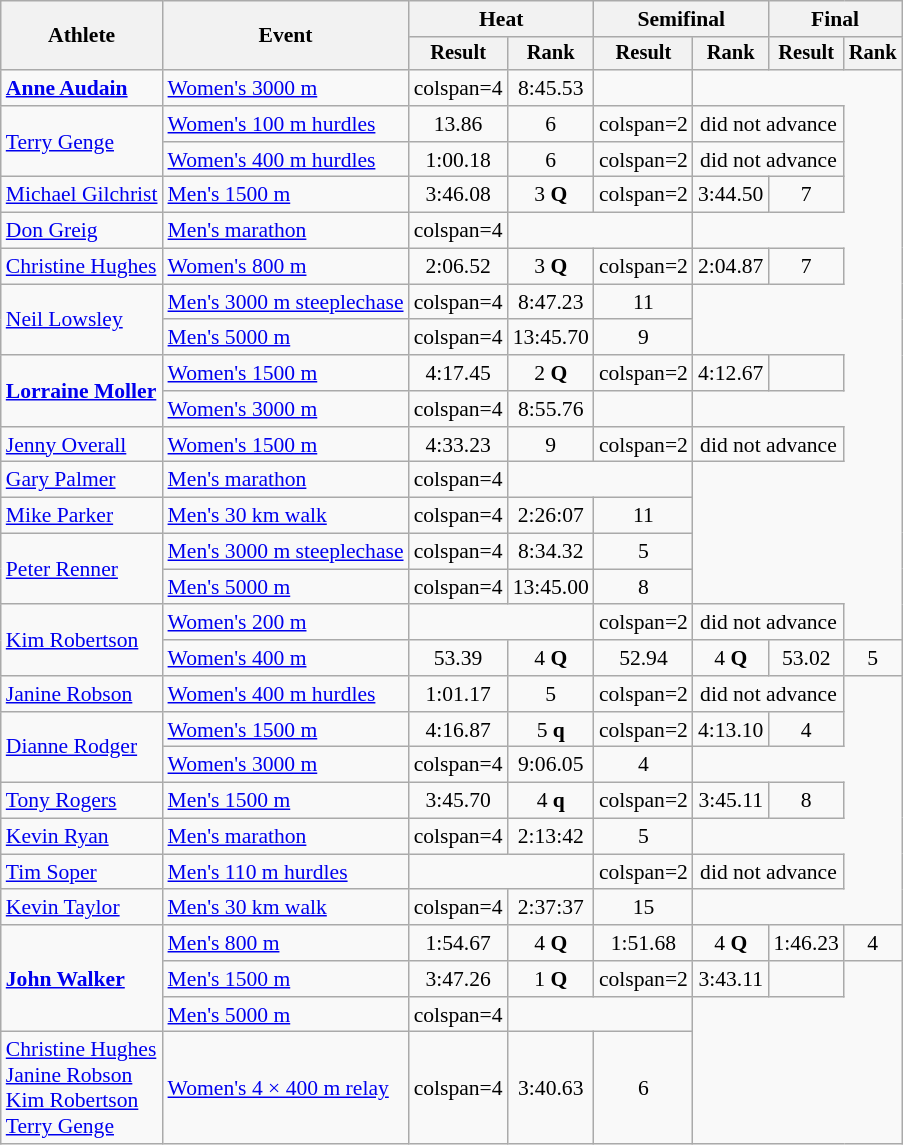<table class=wikitable style=font-size:90%>
<tr>
<th rowspan=2>Athlete</th>
<th rowspan=2>Event</th>
<th colspan=2>Heat</th>
<th colspan=2>Semifinal</th>
<th colspan=2>Final</th>
</tr>
<tr style=font-size:95%>
<th>Result</th>
<th>Rank</th>
<th>Result</th>
<th>Rank</th>
<th>Result</th>
<th>Rank</th>
</tr>
<tr align=center>
<td align=left><strong><a href='#'>Anne Audain</a></strong></td>
<td align=left><a href='#'>Women's 3000 m</a></td>
<td>colspan=4 </td>
<td>8:45.53 </td>
<td></td>
</tr>
<tr align=center>
<td align=left rowspan=2><a href='#'>Terry Genge</a></td>
<td align=left><a href='#'>Women's 100 m hurdles</a></td>
<td>13.86</td>
<td>6</td>
<td>colspan=2 </td>
<td colspan=2>did not advance</td>
</tr>
<tr align=center>
<td align=left><a href='#'>Women's 400 m hurdles</a></td>
<td>1:00.18</td>
<td>6</td>
<td>colspan=2 </td>
<td colspan=2>did not advance</td>
</tr>
<tr align=center>
<td align=left><a href='#'>Michael Gilchrist</a></td>
<td align=left><a href='#'>Men's 1500 m</a></td>
<td>3:46.08</td>
<td>3 <strong>Q</strong></td>
<td>colspan=2 </td>
<td>3:44.50</td>
<td>7</td>
</tr>
<tr align=center>
<td align=left><a href='#'>Don Greig</a></td>
<td align=left><a href='#'>Men's marathon</a></td>
<td>colspan=4 </td>
<td colspan=2></td>
</tr>
<tr align=center>
<td align=left><a href='#'>Christine Hughes</a></td>
<td align=left><a href='#'>Women's 800 m</a></td>
<td>2:06.52</td>
<td>3 <strong>Q</strong></td>
<td>colspan=2 </td>
<td>2:04.87</td>
<td>7</td>
</tr>
<tr align=center>
<td align=left rowspan=2><a href='#'>Neil Lowsley</a></td>
<td align=left><a href='#'>Men's 3000 m steeplechase</a></td>
<td>colspan=4 </td>
<td>8:47.23</td>
<td>11</td>
</tr>
<tr align=center>
<td align=left><a href='#'>Men's 5000 m</a></td>
<td>colspan=4 </td>
<td>13:45.70</td>
<td>9</td>
</tr>
<tr align=center>
<td align=left rowspan=2><strong><a href='#'>Lorraine Moller</a></strong></td>
<td align=left><a href='#'>Women's 1500 m</a></td>
<td>4:17.45</td>
<td>2 <strong>Q</strong></td>
<td>colspan=2 </td>
<td>4:12.67</td>
<td></td>
</tr>
<tr align=center>
<td align=left><a href='#'>Women's 3000 m</a></td>
<td>colspan=4 </td>
<td>8:55.76</td>
<td></td>
</tr>
<tr align=center>
<td align=left><a href='#'>Jenny Overall</a></td>
<td align=left><a href='#'>Women's 1500 m</a></td>
<td>4:33.23</td>
<td>9</td>
<td>colspan=2 </td>
<td colspan=2>did not advance</td>
</tr>
<tr align=center>
<td align=left><a href='#'>Gary Palmer</a></td>
<td align=left><a href='#'>Men's marathon</a></td>
<td>colspan=4 </td>
<td colspan=2></td>
</tr>
<tr align=center>
<td align=left><a href='#'>Mike Parker</a></td>
<td align=left><a href='#'>Men's 30 km walk</a></td>
<td>colspan=4 </td>
<td>2:26:07</td>
<td>11</td>
</tr>
<tr align=center>
<td align=left rowspan=2><a href='#'>Peter Renner</a></td>
<td align=left><a href='#'>Men's 3000 m steeplechase</a></td>
<td>colspan=4 </td>
<td>8:34.32</td>
<td>5</td>
</tr>
<tr align=center>
<td align=left><a href='#'>Men's 5000 m</a></td>
<td>colspan=4 </td>
<td>13:45.00</td>
<td>8</td>
</tr>
<tr align=center>
<td align=left rowspan=2><a href='#'>Kim Robertson</a></td>
<td align=left><a href='#'>Women's 200 m</a></td>
<td colspan=2></td>
<td>colspan=2 </td>
<td colspan=2>did not advance</td>
</tr>
<tr align=center>
<td align=left><a href='#'>Women's 400 m</a></td>
<td>53.39</td>
<td>4 <strong>Q</strong></td>
<td>52.94</td>
<td>4 <strong>Q</strong></td>
<td>53.02</td>
<td>5</td>
</tr>
<tr align=center>
<td align=left><a href='#'>Janine Robson</a></td>
<td align=left><a href='#'>Women's 400 m hurdles</a></td>
<td>1:01.17</td>
<td>5</td>
<td>colspan=2 </td>
<td colspan=2>did not advance</td>
</tr>
<tr align=center>
<td align=left rowspan=2><a href='#'>Dianne Rodger</a></td>
<td align=left><a href='#'>Women's 1500 m</a></td>
<td>4:16.87</td>
<td>5 <strong>q</strong></td>
<td>colspan=2 </td>
<td>4:13.10</td>
<td>4</td>
</tr>
<tr align=center>
<td align=left><a href='#'>Women's 3000 m</a></td>
<td>colspan=4 </td>
<td>9:06.05</td>
<td>4</td>
</tr>
<tr align=center>
<td align=left><a href='#'>Tony Rogers</a></td>
<td align=left><a href='#'>Men's 1500 m</a></td>
<td>3:45.70</td>
<td>4 <strong>q</strong></td>
<td>colspan=2 </td>
<td>3:45.11</td>
<td>8</td>
</tr>
<tr align=center>
<td align=left><a href='#'>Kevin Ryan</a></td>
<td align=left><a href='#'>Men's marathon</a></td>
<td>colspan=4 </td>
<td>2:13:42</td>
<td>5</td>
</tr>
<tr align=center>
<td align=left><a href='#'>Tim Soper</a></td>
<td align=left><a href='#'>Men's 110 m hurdles</a></td>
<td colspan=2></td>
<td>colspan=2 </td>
<td colspan=2>did not advance</td>
</tr>
<tr align=center>
<td align=left><a href='#'>Kevin Taylor</a></td>
<td align=left><a href='#'>Men's 30 km walk</a></td>
<td>colspan=4 </td>
<td>2:37:37</td>
<td>15</td>
</tr>
<tr align=center>
<td align=left rowspan=3><strong><a href='#'>John Walker</a></strong></td>
<td align=left><a href='#'>Men's 800 m</a></td>
<td>1:54.67</td>
<td>4 <strong>Q</strong></td>
<td>1:51.68</td>
<td>4 <strong>Q</strong></td>
<td>1:46.23</td>
<td>4</td>
</tr>
<tr align=center>
<td align=left><a href='#'>Men's 1500 m</a></td>
<td>3:47.26</td>
<td>1 <strong>Q</strong></td>
<td>colspan=2 </td>
<td>3:43.11</td>
<td></td>
</tr>
<tr align=center>
<td align=left><a href='#'>Men's 5000 m</a></td>
<td>colspan=4 </td>
<td colspan=2></td>
</tr>
<tr align=center>
<td align=left><a href='#'>Christine Hughes</a><br><a href='#'>Janine Robson</a><br><a href='#'>Kim Robertson</a><br><a href='#'>Terry Genge</a></td>
<td align=left><a href='#'>Women's 4 × 400 m relay</a></td>
<td>colspan=4 </td>
<td>3:40.63</td>
<td>6</td>
</tr>
</table>
